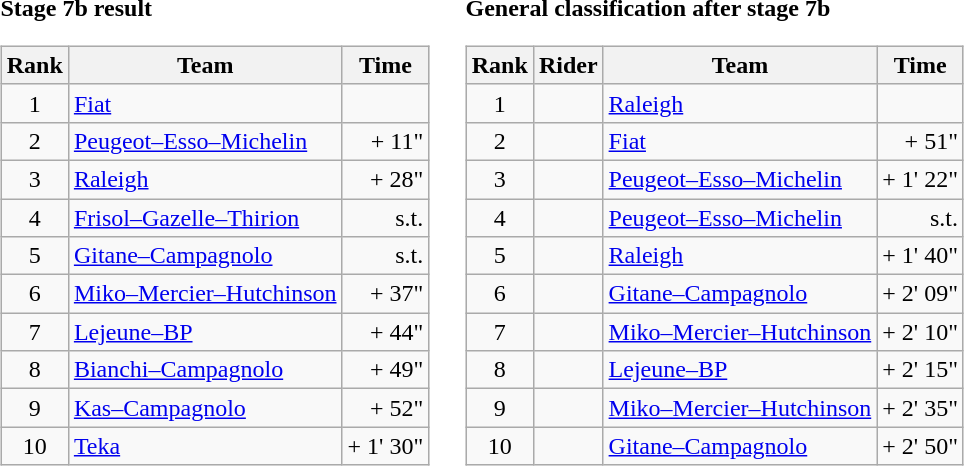<table>
<tr>
<td><strong>Stage 7b result</strong><br><table class="wikitable">
<tr>
<th scope="col">Rank</th>
<th scope="col">Team</th>
<th scope="col">Time</th>
</tr>
<tr>
<td style="text-align:center;">1</td>
<td><a href='#'>Fiat</a></td>
<td style="text-align:right;"></td>
</tr>
<tr>
<td style="text-align:center;">2</td>
<td><a href='#'>Peugeot–Esso–Michelin</a></td>
<td style="text-align:right;">+ 11"</td>
</tr>
<tr>
<td style="text-align:center;">3</td>
<td><a href='#'>Raleigh</a></td>
<td style="text-align:right;">+ 28"</td>
</tr>
<tr>
<td style="text-align:center;">4</td>
<td><a href='#'>Frisol–Gazelle–Thirion</a></td>
<td style="text-align:right;">s.t.</td>
</tr>
<tr>
<td style="text-align:center;">5</td>
<td><a href='#'>Gitane–Campagnolo</a></td>
<td style="text-align:right;">s.t.</td>
</tr>
<tr>
<td style="text-align:center;">6</td>
<td><a href='#'>Miko–Mercier–Hutchinson</a></td>
<td style="text-align:right;">+ 37"</td>
</tr>
<tr>
<td style="text-align:center;">7</td>
<td><a href='#'>Lejeune–BP</a></td>
<td style="text-align:right;">+ 44"</td>
</tr>
<tr>
<td style="text-align:center;">8</td>
<td><a href='#'>Bianchi–Campagnolo</a></td>
<td style="text-align:right;">+ 49"</td>
</tr>
<tr>
<td style="text-align:center;">9</td>
<td><a href='#'>Kas–Campagnolo</a></td>
<td style="text-align:right;">+ 52"</td>
</tr>
<tr>
<td style="text-align:center;">10</td>
<td><a href='#'>Teka</a></td>
<td style="text-align:right;">+ 1' 30"</td>
</tr>
</table>
</td>
<td></td>
<td><strong>General classification after stage 7b</strong><br><table class="wikitable">
<tr>
<th scope="col">Rank</th>
<th scope="col">Rider</th>
<th scope="col">Team</th>
<th scope="col">Time</th>
</tr>
<tr>
<td style="text-align:center;">1</td>
<td> </td>
<td><a href='#'>Raleigh</a></td>
<td style="text-align:right;"></td>
</tr>
<tr>
<td style="text-align:center;">2</td>
<td></td>
<td><a href='#'>Fiat</a></td>
<td style="text-align:right;">+ 51"</td>
</tr>
<tr>
<td style="text-align:center;">3</td>
<td></td>
<td><a href='#'>Peugeot–Esso–Michelin</a></td>
<td style="text-align:right;">+ 1' 22"</td>
</tr>
<tr>
<td style="text-align:center;">4</td>
<td></td>
<td><a href='#'>Peugeot–Esso–Michelin</a></td>
<td style="text-align:right;">s.t.</td>
</tr>
<tr>
<td style="text-align:center;">5</td>
<td></td>
<td><a href='#'>Raleigh</a></td>
<td style="text-align:right;">+ 1' 40"</td>
</tr>
<tr>
<td style="text-align:center;">6</td>
<td></td>
<td><a href='#'>Gitane–Campagnolo</a></td>
<td style="text-align:right;">+ 2' 09"</td>
</tr>
<tr>
<td style="text-align:center;">7</td>
<td></td>
<td><a href='#'>Miko–Mercier–Hutchinson</a></td>
<td style="text-align:right;">+ 2' 10"</td>
</tr>
<tr>
<td style="text-align:center;">8</td>
<td></td>
<td><a href='#'>Lejeune–BP</a></td>
<td style="text-align:right;">+ 2' 15"</td>
</tr>
<tr>
<td style="text-align:center;">9</td>
<td></td>
<td><a href='#'>Miko–Mercier–Hutchinson</a></td>
<td style="text-align:right;">+ 2' 35"</td>
</tr>
<tr>
<td style="text-align:center;">10</td>
<td></td>
<td><a href='#'>Gitane–Campagnolo</a></td>
<td style="text-align:right;">+ 2' 50"</td>
</tr>
</table>
</td>
</tr>
</table>
